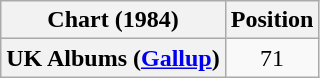<table class="wikitable plainrowheaders" style="text-align:center">
<tr>
<th scope="col">Chart (1984)</th>
<th scope="col">Position</th>
</tr>
<tr>
<th scope="row">UK Albums (<a href='#'>Gallup</a>)</th>
<td>71</td>
</tr>
</table>
